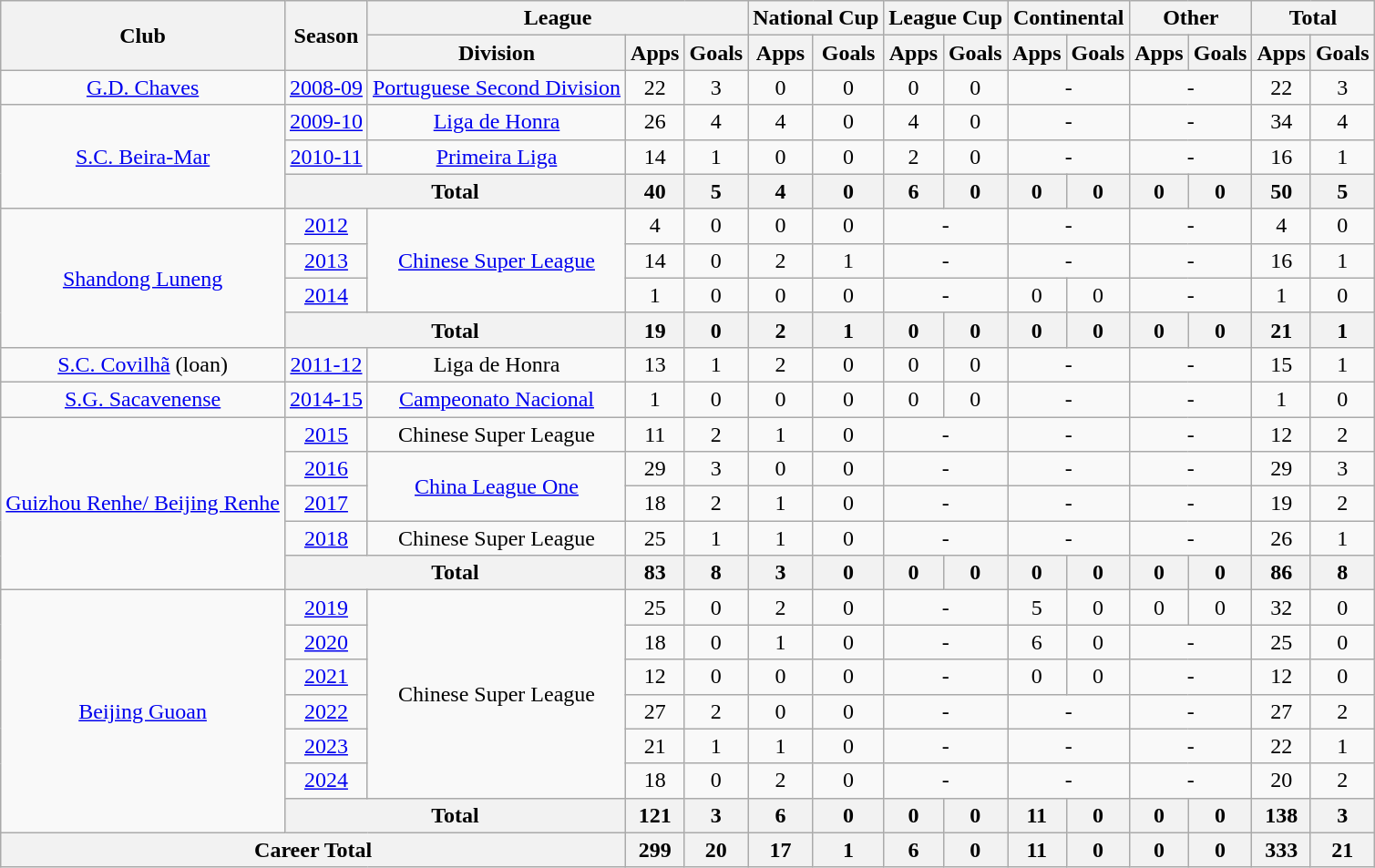<table class="wikitable" style="text-align: center">
<tr>
<th rowspan="2">Club</th>
<th rowspan="2">Season</th>
<th colspan="3">League</th>
<th colspan="2">National Cup</th>
<th colspan="2">League Cup</th>
<th colspan="2">Continental</th>
<th colspan="2">Other</th>
<th colspan="2">Total</th>
</tr>
<tr>
<th>Division</th>
<th>Apps</th>
<th>Goals</th>
<th>Apps</th>
<th>Goals</th>
<th>Apps</th>
<th>Goals</th>
<th>Apps</th>
<th>Goals</th>
<th>Apps</th>
<th>Goals</th>
<th>Apps</th>
<th>Goals</th>
</tr>
<tr>
<td><a href='#'>G.D. Chaves</a></td>
<td><a href='#'>2008-09</a></td>
<td><a href='#'>Portuguese Second Division</a></td>
<td>22</td>
<td>3</td>
<td>0</td>
<td>0</td>
<td>0</td>
<td>0</td>
<td colspan="2">-</td>
<td colspan="2">-</td>
<td>22</td>
<td>3</td>
</tr>
<tr>
<td rowspan="3"><a href='#'>S.C. Beira-Mar</a></td>
<td><a href='#'>2009-10</a></td>
<td><a href='#'>Liga de Honra</a></td>
<td>26</td>
<td>4</td>
<td>4</td>
<td>0</td>
<td>4</td>
<td>0</td>
<td colspan="2">-</td>
<td colspan="2">-</td>
<td>34</td>
<td>4</td>
</tr>
<tr>
<td><a href='#'>2010-11</a></td>
<td><a href='#'>Primeira Liga</a></td>
<td>14</td>
<td>1</td>
<td>0</td>
<td>0</td>
<td>2</td>
<td>0</td>
<td colspan="2">-</td>
<td colspan="2">-</td>
<td>16</td>
<td>1</td>
</tr>
<tr>
<th colspan="2"><strong>Total</strong></th>
<th>40</th>
<th>5</th>
<th>4</th>
<th>0</th>
<th>6</th>
<th>0</th>
<th>0</th>
<th>0</th>
<th>0</th>
<th>0</th>
<th>50</th>
<th>5</th>
</tr>
<tr>
<td rowspan="4"><a href='#'>Shandong Luneng</a></td>
<td><a href='#'>2012</a></td>
<td rowspan="3"><a href='#'>Chinese Super League</a></td>
<td>4</td>
<td>0</td>
<td>0</td>
<td>0</td>
<td colspan="2">-</td>
<td colspan="2">-</td>
<td colspan="2">-</td>
<td>4</td>
<td>0</td>
</tr>
<tr>
<td><a href='#'>2013</a></td>
<td>14</td>
<td>0</td>
<td>2</td>
<td>1</td>
<td colspan="2">-</td>
<td colspan="2">-</td>
<td colspan="2">-</td>
<td>16</td>
<td>1</td>
</tr>
<tr>
<td><a href='#'>2014</a></td>
<td>1</td>
<td>0</td>
<td>0</td>
<td>0</td>
<td colspan="2">-</td>
<td>0</td>
<td>0</td>
<td colspan="2">-</td>
<td>1</td>
<td>0</td>
</tr>
<tr>
<th colspan="2"><strong>Total</strong></th>
<th>19</th>
<th>0</th>
<th>2</th>
<th>1</th>
<th>0</th>
<th>0</th>
<th>0</th>
<th>0</th>
<th>0</th>
<th>0</th>
<th>21</th>
<th>1</th>
</tr>
<tr>
<td><a href='#'>S.C. Covilhã</a> (loan)</td>
<td><a href='#'>2011-12</a></td>
<td>Liga de Honra</td>
<td>13</td>
<td>1</td>
<td>2</td>
<td>0</td>
<td>0</td>
<td>0</td>
<td colspan="2">-</td>
<td colspan="2">-</td>
<td>15</td>
<td>1</td>
</tr>
<tr>
<td><a href='#'>S.G. Sacavenense</a></td>
<td><a href='#'>2014-15</a></td>
<td><a href='#'>Campeonato Nacional</a></td>
<td>1</td>
<td>0</td>
<td>0</td>
<td>0</td>
<td>0</td>
<td>0</td>
<td colspan="2">-</td>
<td colspan="2">-</td>
<td>1</td>
<td>0</td>
</tr>
<tr>
<td rowspan="5"><a href='#'>Guizhou Renhe/ Beijing Renhe</a></td>
<td><a href='#'>2015</a></td>
<td>Chinese Super League</td>
<td>11</td>
<td>2</td>
<td>1</td>
<td>0</td>
<td colspan="2">-</td>
<td colspan="2">-</td>
<td colspan="2">-</td>
<td>12</td>
<td>2</td>
</tr>
<tr>
<td><a href='#'>2016</a></td>
<td rowspan="2"><a href='#'>China League One</a></td>
<td>29</td>
<td>3</td>
<td>0</td>
<td>0</td>
<td colspan="2">-</td>
<td colspan="2">-</td>
<td colspan="2">-</td>
<td>29</td>
<td>3</td>
</tr>
<tr>
<td><a href='#'>2017</a></td>
<td>18</td>
<td>2</td>
<td>1</td>
<td>0</td>
<td colspan="2">-</td>
<td colspan="2">-</td>
<td colspan="2">-</td>
<td>19</td>
<td>2</td>
</tr>
<tr>
<td><a href='#'>2018</a></td>
<td>Chinese Super League</td>
<td>25</td>
<td>1</td>
<td>1</td>
<td>0</td>
<td colspan="2">-</td>
<td colspan="2">-</td>
<td colspan="2">-</td>
<td>26</td>
<td>1</td>
</tr>
<tr>
<th colspan="2"><strong>Total</strong></th>
<th>83</th>
<th>8</th>
<th>3</th>
<th>0</th>
<th>0</th>
<th>0</th>
<th>0</th>
<th>0</th>
<th>0</th>
<th>0</th>
<th>86</th>
<th>8</th>
</tr>
<tr>
<td rowspan="7"><a href='#'>Beijing Guoan</a></td>
<td><a href='#'>2019</a></td>
<td rowspan="6">Chinese Super League</td>
<td>25</td>
<td>0</td>
<td>2</td>
<td>0</td>
<td colspan="2">-</td>
<td>5</td>
<td>0</td>
<td>0</td>
<td>0</td>
<td>32</td>
<td>0</td>
</tr>
<tr>
<td><a href='#'>2020</a></td>
<td>18</td>
<td>0</td>
<td>1</td>
<td>0</td>
<td colspan="2">-</td>
<td>6</td>
<td>0</td>
<td colspan=2>-</td>
<td>25</td>
<td>0</td>
</tr>
<tr>
<td><a href='#'>2021</a></td>
<td>12</td>
<td>0</td>
<td>0</td>
<td>0</td>
<td colspan="2">-</td>
<td>0</td>
<td>0</td>
<td colspan=2>-</td>
<td>12</td>
<td>0</td>
</tr>
<tr>
<td><a href='#'>2022</a></td>
<td>27</td>
<td>2</td>
<td>0</td>
<td>0</td>
<td colspan="2">-</td>
<td colspan="2">-</td>
<td colspan=2>-</td>
<td>27</td>
<td>2</td>
</tr>
<tr>
<td><a href='#'>2023</a></td>
<td>21</td>
<td>1</td>
<td>1</td>
<td>0</td>
<td colspan="2">-</td>
<td colspan="2">-</td>
<td colspan=2>-</td>
<td>22</td>
<td>1</td>
</tr>
<tr>
<td><a href='#'>2024</a></td>
<td>18</td>
<td>0</td>
<td>2</td>
<td>0</td>
<td colspan="2">-</td>
<td colspan="2">-</td>
<td colspan=2>-</td>
<td>20</td>
<td>2</td>
</tr>
<tr>
<th colspan="2"><strong>Total</strong></th>
<th>121</th>
<th>3</th>
<th>6</th>
<th>0</th>
<th>0</th>
<th>0</th>
<th>11</th>
<th>0</th>
<th>0</th>
<th>0</th>
<th>138</th>
<th>3</th>
</tr>
<tr>
<th colspan=3>Career Total</th>
<th>299</th>
<th>20</th>
<th>17</th>
<th>1</th>
<th>6</th>
<th>0</th>
<th>11</th>
<th>0</th>
<th>0</th>
<th>0</th>
<th>333</th>
<th>21</th>
</tr>
</table>
